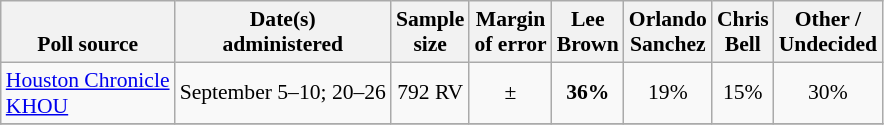<table class="wikitable sortable mw-datatable" style="font-size:90%;text-align:center;line-height:17px">
<tr valign=bottom>
<th>Poll source</th>
<th>Date(s)<br>administered</th>
<th>Sample<br>size</th>
<th>Margin<br>of error</th>
<th class="unsortable">Lee<br>Brown</th>
<th class="unsortable">Orlando<br>Sanchez</th>
<th class="unsortable">Chris<br>Bell</th>
<th class="unsortable">Other /<br>Undecided</th>
</tr>
<tr>
<td style="text-align:left;"><a href='#'>Houston Chronicle</a><br><a href='#'>KHOU</a></td>
<td data-sort-value="2022-09-07">September 5–10; 20–26</td>
<td>792 RV</td>
<td>±</td>
<td><strong>36%</strong></td>
<td>19%</td>
<td>15%</td>
<td>30%</td>
</tr>
<tr>
</tr>
</table>
